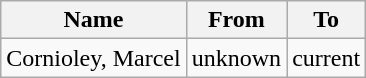<table class="wikitable" style="text-align: left">
<tr>
<th rowspan="1">Name</th>
<th rowspan="1">From</th>
<th rowspan="1">To</th>
</tr>
<tr>
<td> Cornioley, Marcel</td>
<td align=left>unknown</td>
<td align=left>current</td>
</tr>
</table>
